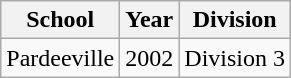<table class="wikitable">
<tr>
<th>School</th>
<th>Year</th>
<th>Division</th>
</tr>
<tr>
<td>Pardeeville</td>
<td>2002</td>
<td>Division 3</td>
</tr>
</table>
